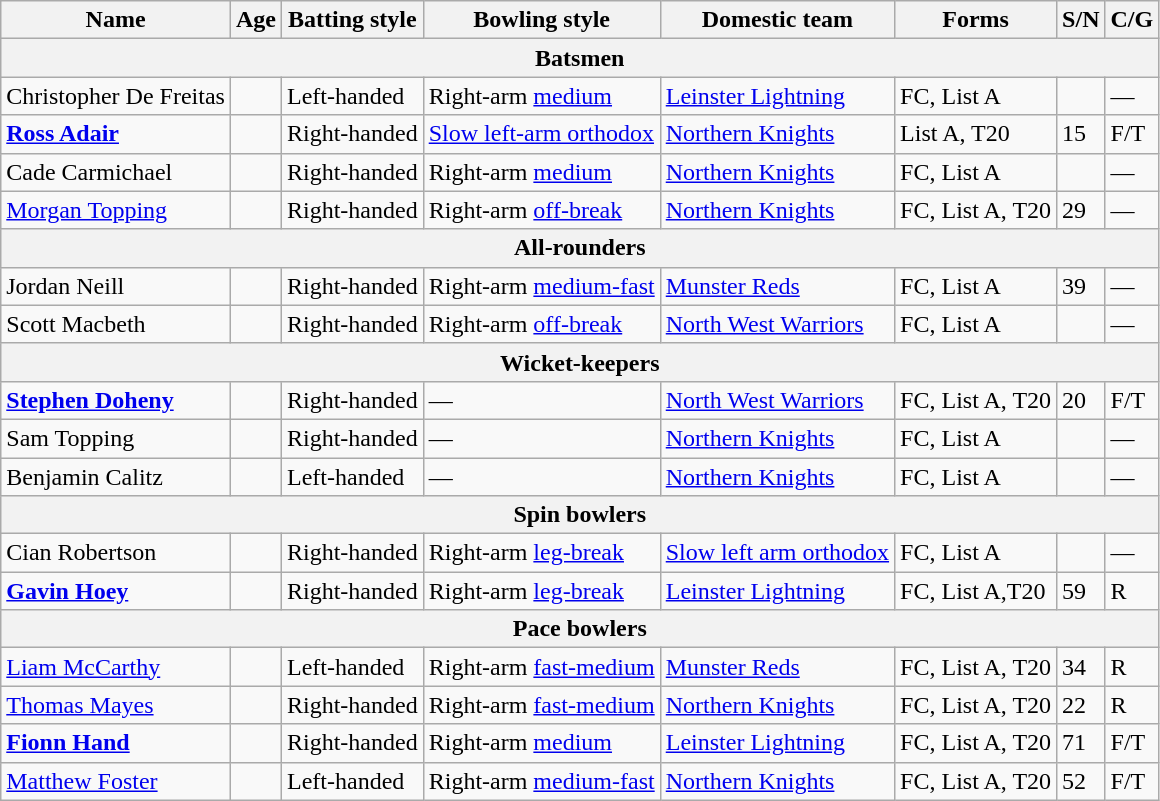<table class="wikitable">
<tr>
<th>Name</th>
<th>Age</th>
<th>Batting style</th>
<th>Bowling style</th>
<th>Domestic team</th>
<th>Forms</th>
<th>S/N</th>
<th>C/G</th>
</tr>
<tr>
<th colspan="10">Batsmen</th>
</tr>
<tr>
<td>Christopher De Freitas</td>
<td></td>
<td>Left-handed</td>
<td>Right-arm <a href='#'>medium</a></td>
<td><a href='#'>Leinster Lightning</a></td>
<td>FC, List A</td>
<td></td>
<td>—</td>
</tr>
<tr>
<td><a href='#'><strong>Ross Adair</strong></a></td>
<td></td>
<td>Right-handed</td>
<td><a href='#'>Slow left-arm orthodox</a></td>
<td><a href='#'>Northern Knights</a></td>
<td>List A, T20</td>
<td>15</td>
<td>F/T</td>
</tr>
<tr>
<td>Cade Carmichael</td>
<td></td>
<td>Right-handed</td>
<td>Right-arm <a href='#'>medium</a></td>
<td><a href='#'>Northern Knights</a></td>
<td>FC, List A</td>
<td></td>
<td>—</td>
</tr>
<tr>
<td><a href='#'>Morgan Topping</a></td>
<td></td>
<td>Right-handed</td>
<td>Right-arm <a href='#'>off-break</a></td>
<td><a href='#'>Northern Knights</a></td>
<td>FC, List A, T20</td>
<td>29</td>
<td>—</td>
</tr>
<tr>
<th colspan="10">All-rounders</th>
</tr>
<tr>
<td>Jordan Neill</td>
<td></td>
<td>Right-handed</td>
<td>Right-arm <a href='#'>medium-fast</a></td>
<td><a href='#'>Munster Reds</a></td>
<td>FC, List A</td>
<td>39</td>
<td>—</td>
</tr>
<tr>
<td>Scott Macbeth</td>
<td></td>
<td>Right-handed</td>
<td>Right-arm <a href='#'>off-break</a></td>
<td><a href='#'>North West Warriors</a></td>
<td>FC, List A</td>
<td></td>
<td>—</td>
</tr>
<tr>
<th colspan="10">Wicket-keepers</th>
</tr>
<tr>
<td><a href='#'><strong>Stephen Doheny</strong></a></td>
<td></td>
<td>Right-handed</td>
<td>—</td>
<td><a href='#'>North West Warriors</a></td>
<td>FC, List A, T20</td>
<td>20</td>
<td>F/T</td>
</tr>
<tr>
<td>Sam Topping</td>
<td></td>
<td>Right-handed</td>
<td>—</td>
<td><a href='#'>Northern Knights</a></td>
<td>FC, List A</td>
<td></td>
<td>—</td>
</tr>
<tr>
<td>Benjamin Calitz</td>
<td></td>
<td>Left-handed</td>
<td>—</td>
<td><a href='#'>Northern Knights</a></td>
<td>FC, List A</td>
<td></td>
<td>—</td>
</tr>
<tr>
<th colspan="10">Spin bowlers</th>
</tr>
<tr>
<td>Cian Robertson</td>
<td></td>
<td>Right-handed</td>
<td>Right-arm <a href='#'>leg-break</a></td>
<td><a href='#'>Slow left arm orthodox</a></td>
<td>FC, List A</td>
<td></td>
<td>—</td>
</tr>
<tr>
<td><a href='#'><strong>Gavin Hoey</strong></a></td>
<td></td>
<td>Right-handed</td>
<td>Right-arm <a href='#'>leg-break</a></td>
<td><a href='#'>Leinster Lightning</a></td>
<td>FC, List A,T20</td>
<td>59</td>
<td>R</td>
</tr>
<tr>
<th colspan="10">Pace bowlers</th>
</tr>
<tr>
<td><a href='#'>Liam McCarthy</a></td>
<td></td>
<td>Left-handed</td>
<td>Right-arm <a href='#'>fast-medium</a></td>
<td><a href='#'>Munster Reds</a></td>
<td>FC, List A, T20</td>
<td>34</td>
<td>R</td>
</tr>
<tr>
<td><a href='#'>Thomas Mayes</a></td>
<td></td>
<td>Right-handed</td>
<td>Right-arm <a href='#'>fast-medium</a></td>
<td><a href='#'>Northern Knights</a></td>
<td>FC, List A, T20</td>
<td>22</td>
<td>R</td>
</tr>
<tr>
<td><a href='#'><strong>Fionn Hand</strong></a></td>
<td></td>
<td>Right-handed</td>
<td>Right-arm <a href='#'>medium</a></td>
<td><a href='#'>Leinster Lightning</a></td>
<td>FC, List A, T20</td>
<td>71</td>
<td>F/T</td>
</tr>
<tr>
<td><a href='#'>Matthew Foster</a></td>
<td></td>
<td>Left-handed</td>
<td>Right-arm <a href='#'>medium-fast</a></td>
<td><a href='#'>Northern Knights</a></td>
<td>FC, List A, T20</td>
<td>52</td>
<td>F/T</td>
</tr>
</table>
